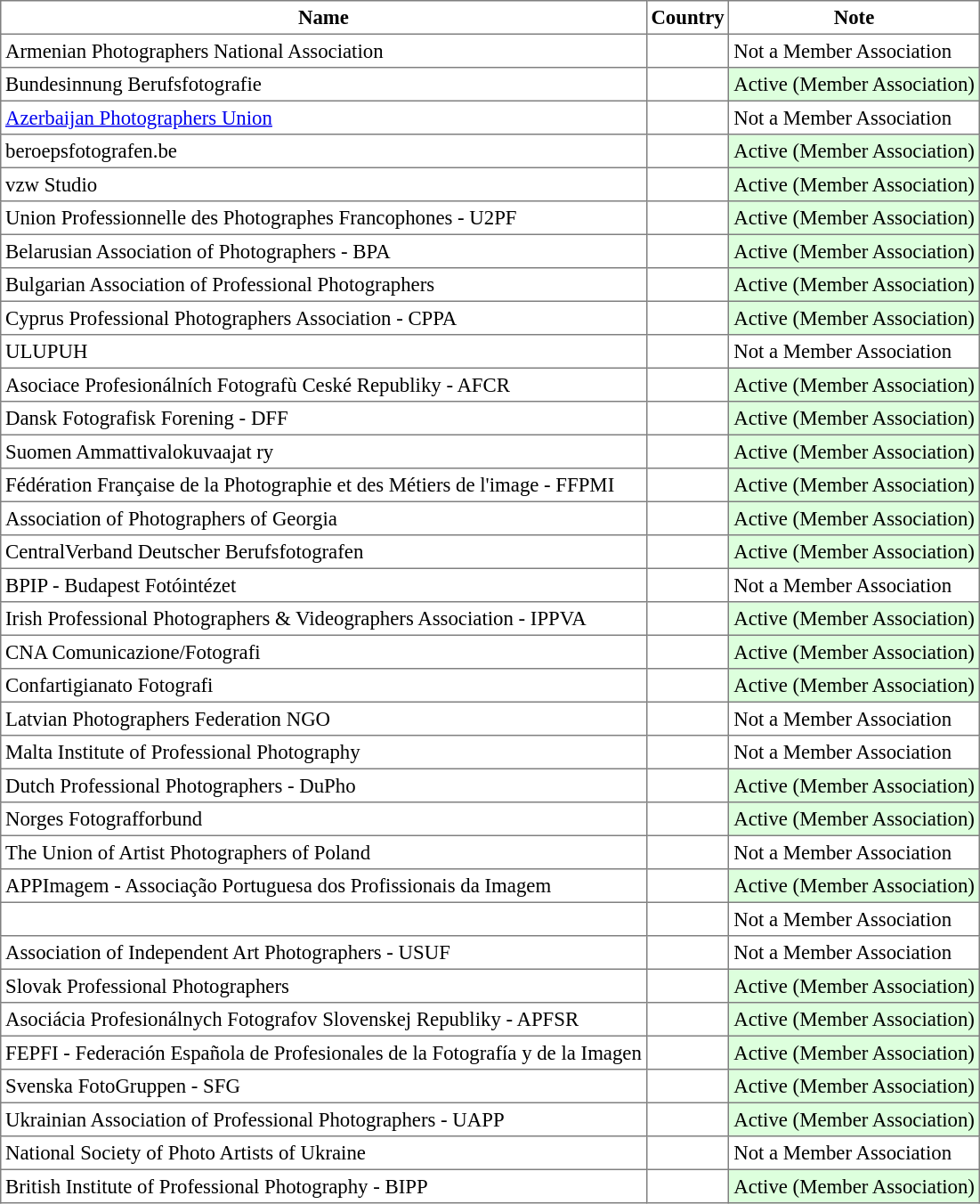<table class="toccolours sortable" border="1" cellpadding="3" style="font-size:95%; border-collapse:collapse;">
<tr>
<th>Name</th>
<th>Country</th>
<th>Note</th>
</tr>
<tr>
<td>Armenian Photographers National Association</td>
<td></td>
<td style="background:#fff;">Not a Member Association</td>
</tr>
<tr>
<td>Bundesinnung Berufsfotografie</td>
<td></td>
<td style="background:#dfd;">Active (Member Association)</td>
</tr>
<tr>
<td><a href='#'>Azerbaijan Photographers Union</a></td>
<td></td>
<td style="background:#fff;">Not a Member Association</td>
</tr>
<tr>
<td>beroepsfotografen.be</td>
<td></td>
<td style="background:#dfd;">Active (Member Association)</td>
</tr>
<tr>
<td>vzw Studio</td>
<td></td>
<td style="background:#dfd;">Active (Member Association)</td>
</tr>
<tr>
<td>Union Professionnelle des Photographes Francophones - U2PF</td>
<td></td>
<td style="background:#dfd;">Active (Member Association)</td>
</tr>
<tr>
<td>Belarusian Association of Photographers - BPA</td>
<td></td>
<td style="background:#dfd;">Active (Member Association)</td>
</tr>
<tr>
<td>Bulgarian Association of Professional Photographers</td>
<td></td>
<td style="background:#dfd;">Active (Member Association)</td>
</tr>
<tr>
<td>Cyprus Professional Photographers Association - CPPA</td>
<td></td>
<td style="background:#dfd;">Active (Member Association)</td>
</tr>
<tr>
<td>ULUPUH</td>
<td></td>
<td style="background:#fff;">Not a Member Association</td>
</tr>
<tr>
<td>Asociace Profesionálních Fotografù Ceské Republiky - AFCR</td>
<td></td>
<td style="background:#dfd;">Active (Member Association)</td>
</tr>
<tr>
<td>Dansk Fotografisk Forening - DFF</td>
<td></td>
<td style="background:#dfd;">Active (Member Association)</td>
</tr>
<tr>
<td>Suomen Ammattivalokuvaajat ry</td>
<td></td>
<td style="background:#dfd;">Active (Member Association)</td>
</tr>
<tr>
<td>Fédération Française de la Photographie et des Métiers de l'image - FFPMI</td>
<td></td>
<td style="background:#dfd;">Active (Member Association)</td>
</tr>
<tr>
<td>Association of Photographers of Georgia</td>
<td></td>
<td style="background:#dfd;">Active (Member Association)</td>
</tr>
<tr>
<td>CentralVerband Deutscher Berufsfotografen</td>
<td></td>
<td style="background:#dfd;">Active (Member Association)</td>
</tr>
<tr>
<td>BPIP - Budapest Fotóintézet</td>
<td></td>
<td style="background:#fff;">Not a Member Association</td>
</tr>
<tr>
<td>Irish Professional Photographers & Videographers Association - IPPVA</td>
<td></td>
<td style="background:#dfd;">Active (Member Association)</td>
</tr>
<tr>
<td>CNA Comunicazione/Fotografi</td>
<td></td>
<td style="background:#dfd;">Active (Member Association)</td>
</tr>
<tr>
<td>Confartigianato Fotografi</td>
<td></td>
<td style="background:#dfd;">Active (Member Association)</td>
</tr>
<tr>
<td>Latvian Photographers Federation NGO</td>
<td></td>
<td style="background:#fff;">Not a Member Association</td>
</tr>
<tr>
<td>Malta Institute of Professional Photography</td>
<td></td>
<td style="background:#fff;">Not a Member Association</td>
</tr>
<tr>
<td>Dutch Professional Photographers - DuPho</td>
<td></td>
<td style="background:#dfd;">Active (Member Association)</td>
</tr>
<tr>
<td>Norges Fotografforbund</td>
<td></td>
<td style="background:#dfd;">Active (Member Association)</td>
</tr>
<tr>
<td>The Union of Artist Photographers of Poland</td>
<td></td>
<td style="background:#fff;">Not a Member Association</td>
</tr>
<tr>
<td>APPImagem - Associação Portuguesa dos Profissionais da Imagem</td>
<td></td>
<td style="background:#dfd;">Active (Member Association)</td>
</tr>
<tr>
<td></td>
<td></td>
<td style="background:#fff;">Not a Member Association</td>
</tr>
<tr>
<td>Association of Independent Art Photographers - USUF</td>
<td></td>
<td style="background:#fff;">Not a Member Association</td>
</tr>
<tr>
<td>Slovak Professional Photographers</td>
<td></td>
<td style="background:#dfd;">Active (Member Association)</td>
</tr>
<tr>
<td>Asociácia Profesionálnych Fotografov Slovenskej Republiky - APFSR</td>
<td></td>
<td style="background:#dfd;">Active (Member Association)</td>
</tr>
<tr>
<td>FEPFI - Federación Española de Profesionales de la Fotografía y de la Imagen</td>
<td></td>
<td style="background:#dfd;">Active (Member Association)</td>
</tr>
<tr>
<td>Svenska FotoGruppen - SFG</td>
<td></td>
<td style="background:#dfd;">Active (Member Association)</td>
</tr>
<tr>
<td>Ukrainian Association of Professional Photographers - UAPP</td>
<td></td>
<td style="background:#dfd;">Active (Member Association)</td>
</tr>
<tr>
<td>National Society of Photo Artists of Ukraine</td>
<td></td>
<td style="background:#fff;">Not a Member Association</td>
</tr>
<tr>
<td>British Institute of Professional Photography - BIPP</td>
<td></td>
<td style="background:#dfd;">Active (Member Association)</td>
</tr>
</table>
